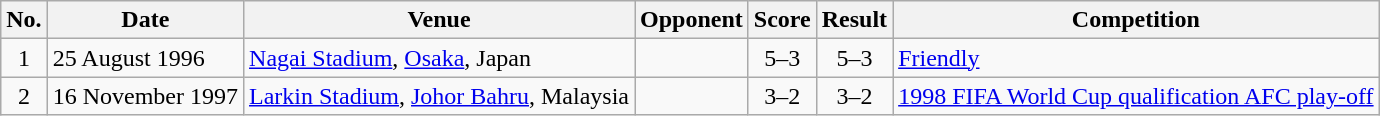<table class="wikitable sortable">
<tr>
<th scope="col">No.</th>
<th scope="col">Date</th>
<th scope="col">Venue</th>
<th scope="col">Opponent</th>
<th scope="col">Score</th>
<th scope="col">Result</th>
<th scope="col">Competition</th>
</tr>
<tr>
<td align="center">1</td>
<td>25 August 1996</td>
<td><a href='#'>Nagai Stadium</a>, <a href='#'>Osaka</a>, Japan</td>
<td></td>
<td align="center">5–3</td>
<td align="center">5–3</td>
<td><a href='#'>Friendly</a></td>
</tr>
<tr>
<td align="center">2</td>
<td>16 November 1997</td>
<td><a href='#'>Larkin Stadium</a>, <a href='#'>Johor Bahru</a>, Malaysia</td>
<td></td>
<td align="center">3–2</td>
<td align="center">3–2</td>
<td><a href='#'>1998 FIFA World Cup qualification AFC play-off</a></td>
</tr>
</table>
